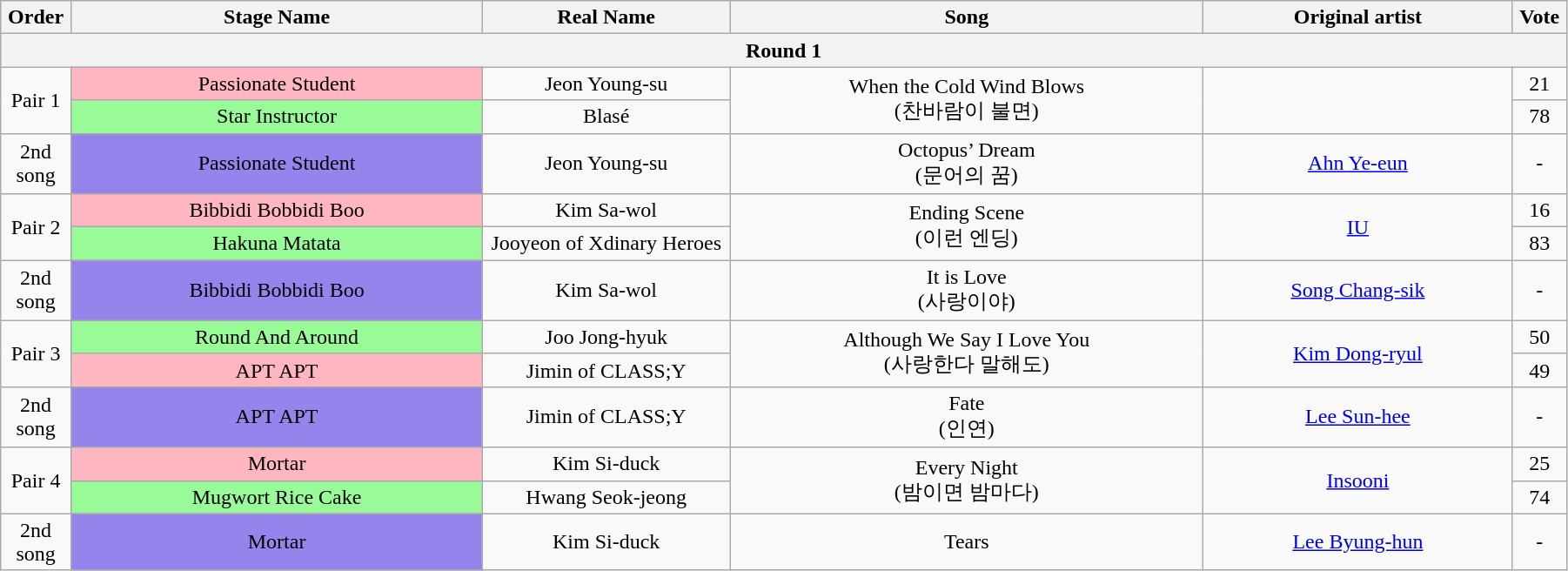<table class="wikitable" style="text-align:center; width:95%;">
<tr>
<th style="width:1%;">Order</th>
<th style="width:20%;">Stage Name</th>
<th style="width:12%;">Real Name</th>
<th style="width:23%;">Song</th>
<th style="width:15%;">Original artist</th>
<th style="width:1%;">Vote</th>
</tr>
<tr>
<th colspan=6>Round 1</th>
</tr>
<tr>
<td rowspan=2>Pair 1</td>
<td bgcolor="lightpink">Passionate Student</td>
<td>Jeon Young-su</td>
<td rowspan=2>When the Cold Wind Blows<br>(찬바람이 불면)</td>
<td rowspan=2></td>
<td>21</td>
</tr>
<tr>
<td bgcolor="palegreen">Star Instructor</td>
<td>Blasé</td>
<td>78</td>
</tr>
<tr>
<td>2nd song</td>
<td bgcolor="#9683EC">Passionate Student</td>
<td>Jeon Young-su</td>
<td>Octopus’ Dream<br>(문어의 꿈)</td>
<td><a href='#'>Ahn Ye-eun</a></td>
<td>-</td>
</tr>
<tr>
<td rowspan=2>Pair 2</td>
<td bgcolor="lightpink">Bibbidi Bobbidi Boo</td>
<td>Kim Sa-wol</td>
<td rowspan=2>Ending Scene<br>(이런 엔딩)</td>
<td rowspan=2><a href='#'>IU</a></td>
<td>16</td>
</tr>
<tr>
<td bgcolor="palegreen">Hakuna Matata</td>
<td>Jooyeon of Xdinary Heroes</td>
<td>83</td>
</tr>
<tr>
<td>2nd song</td>
<td bgcolor="#9683EC">Bibbidi Bobbidi Boo</td>
<td>Kim Sa-wol</td>
<td>It is Love<br>(사랑이야)</td>
<td><a href='#'>Song Chang-sik</a></td>
<td>-</td>
</tr>
<tr>
<td rowspan=2>Pair 3</td>
<td bgcolor="palegreen">Round And Around</td>
<td>Joo Jong-hyuk</td>
<td rowspan=2>Although We Say I Love You<br>(사랑한다 말해도)</td>
<td rowspan=2><a href='#'>Kim Dong-ryul</a></td>
<td>50</td>
</tr>
<tr>
<td bgcolor="lightpink">APT APT</td>
<td>Jimin of CLASS;Y</td>
<td>49</td>
</tr>
<tr>
<td>2nd song</td>
<td bgcolor="#9683EC">APT APT</td>
<td>Jimin of CLASS;Y</td>
<td>Fate<br>(인연)</td>
<td><a href='#'>Lee Sun-hee</a></td>
<td>-</td>
</tr>
<tr>
<td rowspan=2>Pair 4</td>
<td bgcolor="lightpink">Mortar</td>
<td>Kim Si-duck</td>
<td rowspan=2>Every Night<br>(밤이면 밤마다)</td>
<td rowspan=2><a href='#'>Insooni</a></td>
<td>25</td>
</tr>
<tr>
<td bgcolor="palegreen">Mugwort Rice Cake</td>
<td>Hwang Seok-jeong</td>
<td>74</td>
</tr>
<tr>
<td>2nd song</td>
<td bgcolor="#9683EC">Mortar</td>
<td>Kim Si-duck</td>
<td>Tears</td>
<td><a href='#'>Lee Byung-hun</a></td>
<td>-</td>
</tr>
</table>
